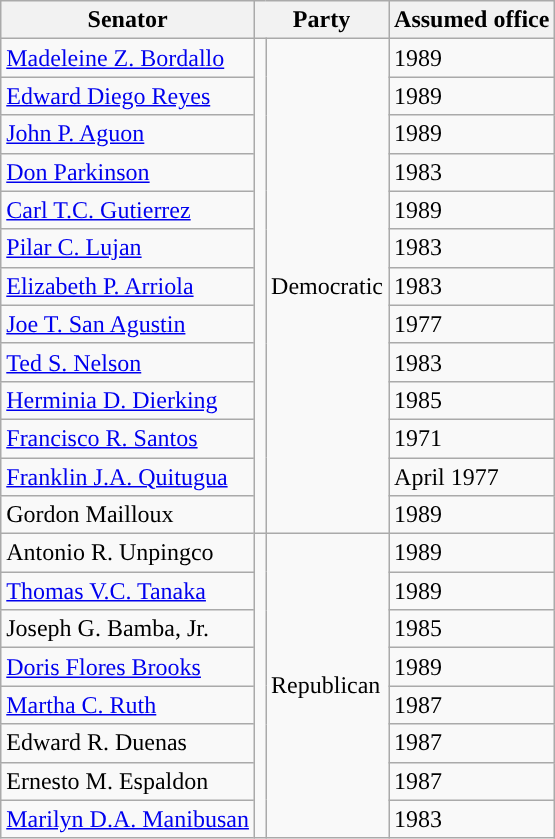<table class="wikitable sortable" id="votingmembers">
<tr style="vertical-align:bottom;">
<th>Senator</th>
<th colspan=2>Party</th>
<th>Assumed office</th>
</tr>
<tr>
<td><a href='#'>Madeleine Z. Bordallo</a></td>
<td rowspan="13" style="background-color:"></td>
<td rowspan="13">Democratic</td>
<td>1989</td>
</tr>
<tr>
<td><a href='#'>Edward Diego Reyes</a></td>
<td>1989</td>
</tr>
<tr>
<td><a href='#'>John P. Aguon</a></td>
<td>1989</td>
</tr>
<tr>
<td><a href='#'>Don Parkinson</a></td>
<td>1983</td>
</tr>
<tr>
<td><a href='#'>Carl T.C. Gutierrez</a></td>
<td>1989</td>
</tr>
<tr>
<td><a href='#'>Pilar C. Lujan</a></td>
<td>1983</td>
</tr>
<tr>
<td><a href='#'>Elizabeth P. Arriola</a></td>
<td>1983</td>
</tr>
<tr>
<td><a href='#'>Joe T. San Agustin</a></td>
<td>1977</td>
</tr>
<tr>
<td><a href='#'>Ted S. Nelson</a></td>
<td>1983</td>
</tr>
<tr>
<td><a href='#'>Herminia D. Dierking</a></td>
<td>1985</td>
</tr>
<tr>
<td><a href='#'>Francisco R. Santos</a></td>
<td>1971</td>
</tr>
<tr>
<td><a href='#'>Franklin J.A. Quitugua</a></td>
<td>April 1977</td>
</tr>
<tr>
<td>Gordon Mailloux</td>
<td>1989</td>
</tr>
<tr>
<td>Antonio R. Unpingco</td>
<td rowspan="8" style="background-color:"></td>
<td rowspan="8">Republican</td>
<td>1989</td>
</tr>
<tr>
<td><a href='#'>Thomas V.C. Tanaka</a></td>
<td>1989</td>
</tr>
<tr>
<td>Joseph G. Bamba, Jr.</td>
<td>1985</td>
</tr>
<tr>
<td><a href='#'>Doris Flores Brooks</a></td>
<td>1989</td>
</tr>
<tr>
<td><a href='#'>Martha C. Ruth</a></td>
<td>1987</td>
</tr>
<tr>
<td>Edward R. Duenas</td>
<td>1987</td>
</tr>
<tr>
<td>Ernesto M. Espaldon</td>
<td>1987</td>
</tr>
<tr>
<td><a href='#'>Marilyn D.A. Manibusan</a></td>
<td>1983</td>
</tr>
</table>
